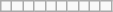<table class="wikitable">
<tr>
<td></td>
<td></td>
<td></td>
<td></td>
<td></td>
<td></td>
<td></td>
<td></td>
<td></td>
<td></td>
</tr>
</table>
